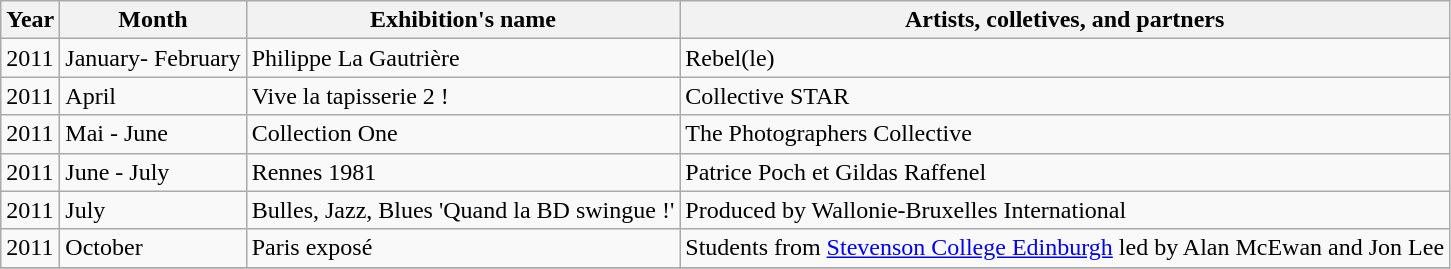<table class="wikitable">
<tr>
<th>Year</th>
<th>Month</th>
<th>Exhibition's name</th>
<th>Artists, colletives, and partners</th>
</tr>
<tr>
<td>2011</td>
<td>January- February</td>
<td>Philippe La Gautrière</td>
<td>Rebel(le)</td>
</tr>
<tr>
<td>2011</td>
<td>April</td>
<td>Vive la tapisserie 2 !</td>
<td>Collective STAR</td>
</tr>
<tr>
<td>2011</td>
<td>Mai - June</td>
<td>Collection One</td>
<td>The Photographers Collective</td>
</tr>
<tr>
<td>2011</td>
<td>June - July</td>
<td>Rennes 1981</td>
<td>Patrice Poch et Gildas Raffenel</td>
</tr>
<tr>
<td>2011</td>
<td>July</td>
<td>Bulles, Jazz, Blues 'Quand la BD swingue !'</td>
<td>Produced by Wallonie-Bruxelles International</td>
</tr>
<tr>
<td>2011</td>
<td>October</td>
<td>Paris exposé</td>
<td>Students from <a href='#'>Stevenson College Edinburgh</a> led by Alan McEwan and Jon Lee</td>
</tr>
<tr>
</tr>
</table>
